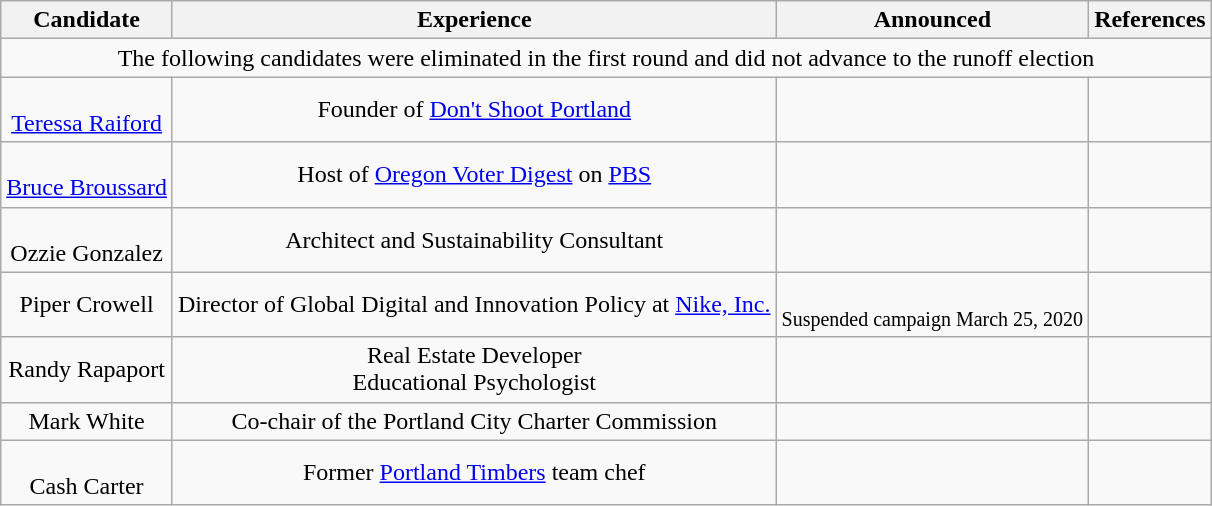<table class="wikitable sortable" style="text-align:center">
<tr>
<th>Candidate</th>
<th>Experience</th>
<th>Announced</th>
<th>References</th>
</tr>
<tr>
<td colspan="4">The following candidates were eliminated in the first round and did not advance to the runoff election</td>
</tr>
<tr>
<td><br><a href='#'>Teressa Raiford</a></td>
<td>Founder of <a href='#'>Don't Shoot Portland</a></td>
<td></td>
<td></td>
</tr>
<tr>
<td><br><a href='#'>Bruce Broussard</a></td>
<td>Host of <a href='#'>Oregon Voter Digest</a> on <a href='#'>PBS</a></td>
<td></td>
<td></td>
</tr>
<tr>
<td><br>Ozzie Gonzalez</td>
<td>Architect and Sustainability Consultant</td>
<td></td>
<td></td>
</tr>
<tr>
<td>Piper Crowell</td>
<td>Director of Global Digital and Innovation Policy at <a href='#'>Nike, Inc.</a></td>
<td><br><small>Suspended campaign March 25, 2020</small></td>
<td></td>
</tr>
<tr>
<td>Randy Rapaport</td>
<td>Real Estate Developer<br>Educational Psychologist</td>
<td></td>
<td></td>
</tr>
<tr>
<td>Mark White</td>
<td>Co-chair of the Portland City Charter Commission</td>
<td></td>
<td></td>
</tr>
<tr>
<td><br>Cash Carter</td>
<td>Former <a href='#'>Portland Timbers</a> team chef</td>
<td></td>
<td></td>
</tr>
</table>
